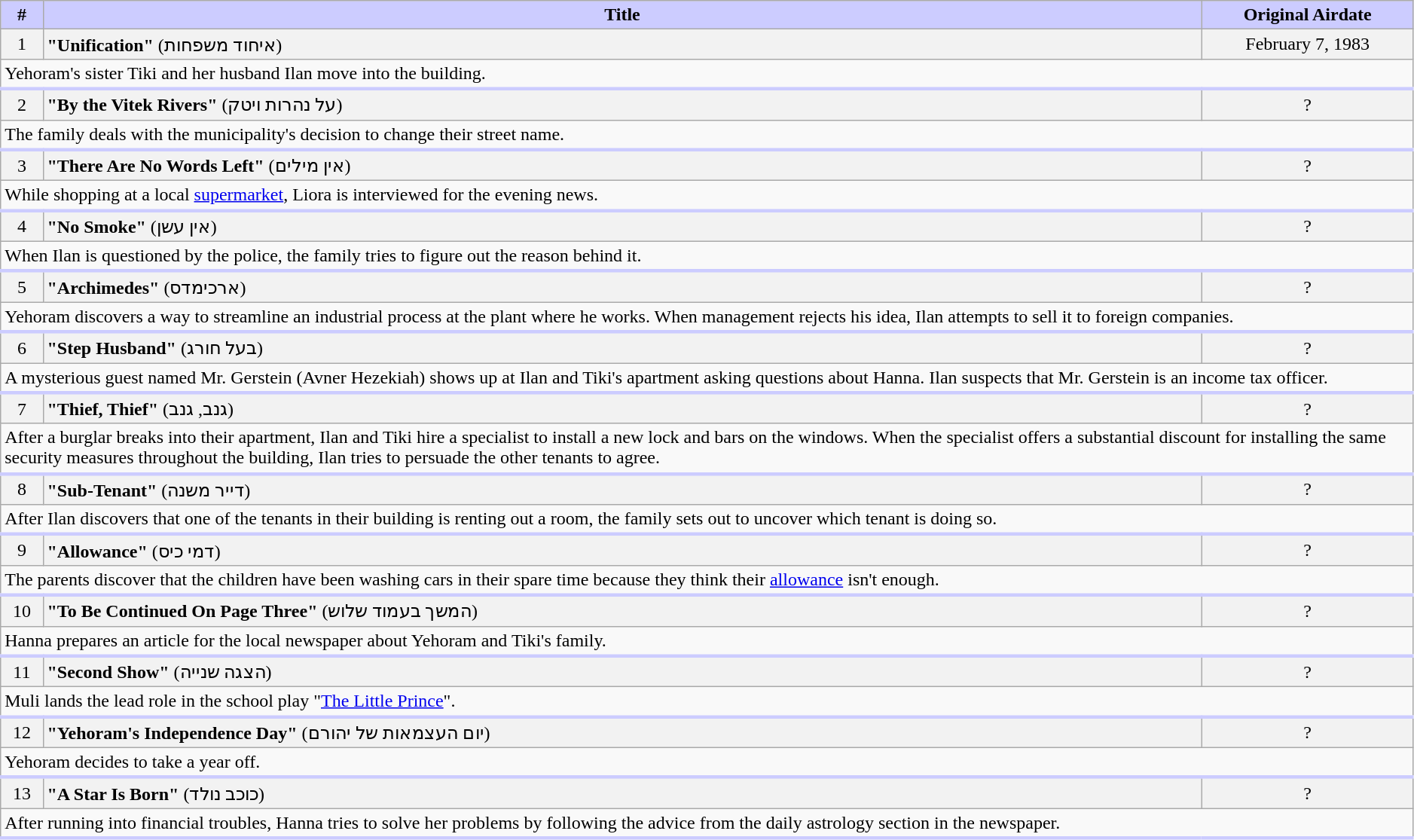<table class="wikitable" width=99%>
<tr>
<th style="background: #CCF" width="3%">#</th>
<th style="background: #CCF">Title</th>
<th style="background: #CCF" width="15%">Original Airdate</th>
</tr>
<tr class="vevent" style="text-align: center; background:#F2F2F2">
<td>1</td>
<td class="summary" style="text-align: left;"><strong>"Unification"</strong> (איחוד משפחות)</td>
<td>February 7, 1983</td>
</tr>
<tr>
<td class="description" style="border-bottom:3px solid #CCCCFF" colspan="4">Yehoram's sister Tiki and her husband Ilan move into the building.</td>
</tr>
<tr class="vevent" style="text-align: center; background:#F2F2F2">
<td>2</td>
<td class="summary" style="text-align: left;"><strong>"By the Vitek Rivers"</strong> (על נהרות ויטק)</td>
<td>?</td>
</tr>
<tr>
<td class="description" style="border-bottom:3px solid #CCCCFF" colspan="4">The family deals with the municipality's decision to change their street name.</td>
</tr>
<tr class="vevent" style="text-align: center; background:#F2F2F2">
<td>3</td>
<td class="summary" style="text-align: left;"><strong>"There Are No Words Left"</strong> (אין מילים)</td>
<td>?</td>
</tr>
<tr>
<td class="description" style="border-bottom:3px solid #CCCCFF" colspan="4">While shopping at a local <a href='#'>supermarket</a>, Liora is interviewed for the evening news.</td>
</tr>
<tr class="vevent" style="text-align: center; background:#F2F2F2">
<td>4</td>
<td class="summary" style="text-align: left;"><strong>"No Smoke"</strong> (אין עשן)</td>
<td>?</td>
</tr>
<tr>
<td class="description" style="border-bottom:3px solid #CCCCFF" colspan="4">When Ilan is questioned by the police, the family tries to figure out the reason behind it.</td>
</tr>
<tr class="vevent" style="text-align: center; background:#F2F2F2">
<td>5</td>
<td class="summary" style="text-align: left;"><strong>"Archimedes"</strong> (ארכימדס)</td>
<td>?</td>
</tr>
<tr>
<td class="description" style="border-bottom:3px solid #CCCCFF" colspan="4">Yehoram discovers a way to streamline an industrial process at the plant where he works. When management rejects his idea, Ilan attempts to sell it to foreign companies.</td>
</tr>
<tr class="vevent" style="text-align: center; background:#F2F2F2">
<td>6</td>
<td class="summary" style="text-align: left;"><strong>"Step Husband"</strong> (בעל חורג)</td>
<td>?</td>
</tr>
<tr>
<td class="description" style="border-bottom:3px solid #CCCCFF" colspan="4">A mysterious guest named Mr. Gerstein (Avner Hezekiah) shows up at Ilan and Tiki's apartment asking questions about Hanna. Ilan suspects that Mr. Gerstein is an income tax officer.</td>
</tr>
<tr class="vevent" style="text-align: center; background:#F2F2F2">
<td>7</td>
<td class="summary" style="text-align: left;"><strong>"Thief, Thief"</strong> (גנב, גנב)</td>
<td>?</td>
</tr>
<tr>
<td class="description" style="border-bottom:3px solid #CCCCFF" colspan="4">After a burglar breaks into their apartment, Ilan and Tiki hire a specialist to install a new lock and bars on the windows. When the specialist offers a substantial discount for installing the same security measures throughout the building, Ilan tries to persuade the other tenants to agree.</td>
</tr>
<tr class="vevent" style="text-align: center; background:#F2F2F2">
<td>8</td>
<td class="summary" style="text-align: left;"><strong>"Sub-Tenant"</strong> (דייר משנה)</td>
<td>?</td>
</tr>
<tr>
<td class="description" style="border-bottom:3px solid #CCCCFF" colspan="4">After Ilan discovers that one of the tenants in their building is renting out a room, the family sets out to uncover which tenant is doing so.</td>
</tr>
<tr class="vevent" style="text-align: center; background:#F2F2F2">
<td>9</td>
<td class="summary" style="text-align: left;"><strong>"Allowance"</strong> (דמי כיס)</td>
<td>?</td>
</tr>
<tr>
<td class="description" style="border-bottom:3px solid #CCCCFF" colspan="4">The parents discover that the children have been washing cars in their spare time because they think their <a href='#'>allowance</a> isn't enough.</td>
</tr>
<tr class="vevent" style="text-align: center; background:#F2F2F2">
<td>10</td>
<td class="summary" style="text-align: left;"><strong>"To Be Continued On Page Three"</strong> (המשך בעמוד שלוש)</td>
<td>?</td>
</tr>
<tr>
<td class="description" style="border-bottom:3px solid #CCCCFF" colspan="4">Hanna prepares an article for the local newspaper about Yehoram and Tiki's family.</td>
</tr>
<tr class="vevent" style="text-align: center; background:#F2F2F2">
<td>11</td>
<td class="summary" style="text-align: left;"><strong>"Second Show"</strong> (הצגה שנייה)</td>
<td>?</td>
</tr>
<tr>
<td class="description" style="border-bottom:3px solid #CCCCFF" colspan="4">Muli lands the lead role in the school play "<a href='#'>The Little Prince</a>".</td>
</tr>
<tr class="vevent" style="text-align: center; background:#F2F2F2">
<td>12</td>
<td class="summary" style="text-align: left;"><strong>"Yehoram's Independence Day"</strong> (יום העצמאות של יהורם)</td>
<td>?</td>
</tr>
<tr>
<td class="description" style="border-bottom:3px solid #CCCCFF" colspan="4">Yehoram decides to take a year off.</td>
</tr>
<tr class="vevent" style="text-align: center; background:#F2F2F2">
<td>13</td>
<td class="summary" style="text-align: left;"><strong>"A Star Is Born"</strong> (כוכב נולד)</td>
<td>?</td>
</tr>
<tr>
<td class="description" style="border-bottom:3px solid #CCCCFF" colspan="4">After running into financial troubles, Hanna tries to solve her problems by following the advice from the daily astrology section in the newspaper.</td>
</tr>
</table>
